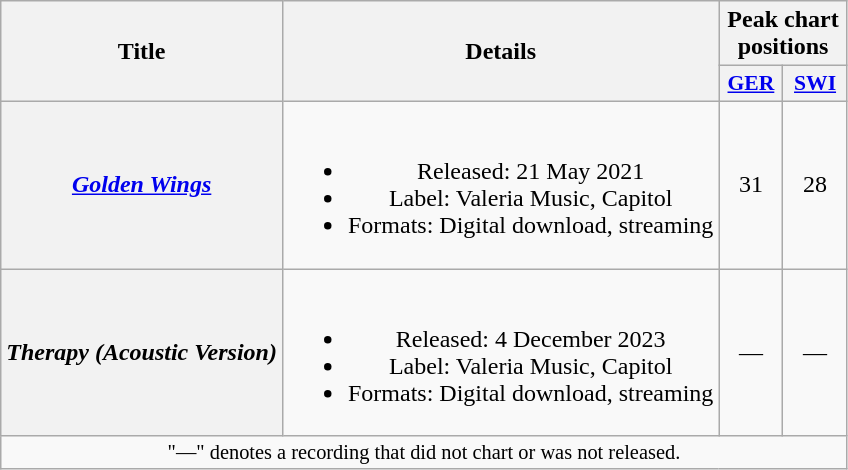<table class="wikitable plainrowheaders" style="text-align:center;">
<tr>
<th scope="col" rowspan="2">Title</th>
<th scope="col" rowspan="2">Details</th>
<th scope="col" colspan="2">Peak chart positions</th>
</tr>
<tr>
<th scope="col" style="width:2.5em;font-size:90%;"><a href='#'>GER</a><br></th>
<th scope="col" style="width:2.5em;font-size:90%;"><a href='#'>SWI</a><br></th>
</tr>
<tr>
<th scope="row"><em><a href='#'>Golden Wings</a></em></th>
<td><br><ul><li>Released: 21 May 2021</li><li>Label: Valeria Music, Capitol</li><li>Formats: Digital download, streaming</li></ul></td>
<td>31</td>
<td>28</td>
</tr>
<tr>
<th scope="row"><em>Therapy (Acoustic Version)</em></th>
<td><br><ul><li>Released: 4 December 2023</li><li>Label: Valeria Music, Capitol</li><li>Formats: Digital download, streaming</li></ul></td>
<td>—</td>
<td>—</td>
</tr>
<tr>
<td colspan="9" style="font-size:85%">"—" denotes a recording that did not chart or was not released.</td>
</tr>
</table>
